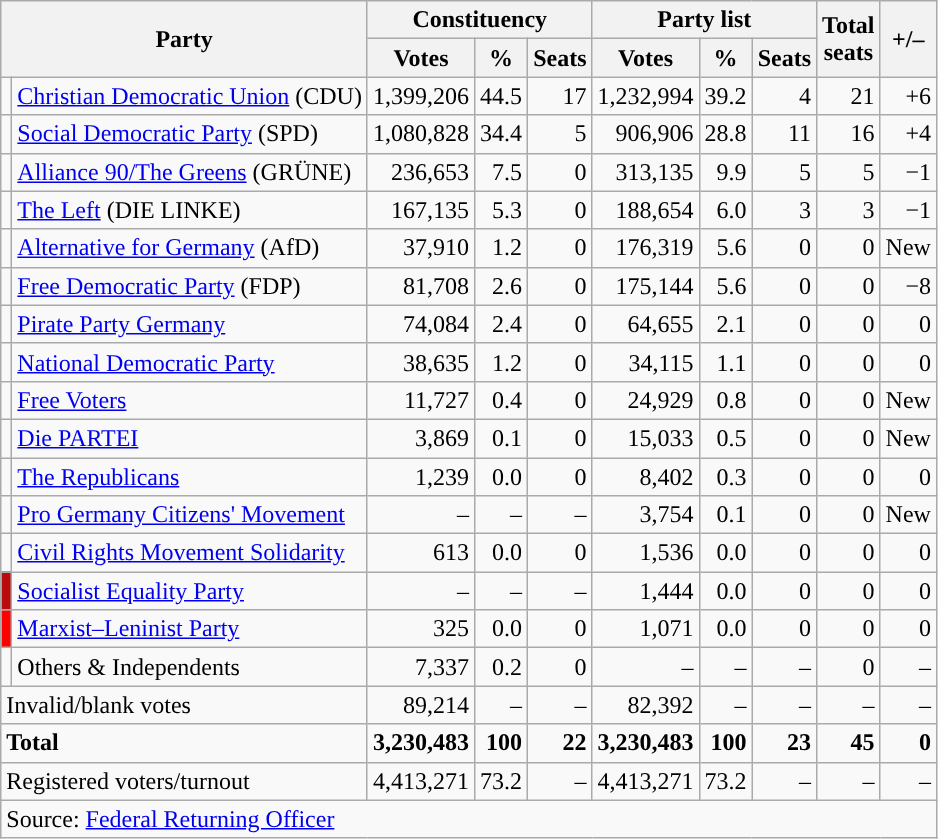<table class="wikitable" style="text-align:right">
<tr>
<th colspan="2" rowspan="2">Party</th>
<th colspan="3">Constituency</th>
<th colspan="3">Party list</th>
<th rowspan="2">Total<br>seats</th>
<th rowspan="2">+/–</th>
</tr>
<tr>
<th>Votes</th>
<th>%</th>
<th>Seats</th>
<th>Votes</th>
<th>%</th>
<th>Seats</th>
</tr>
<tr>
<td></td>
<td align="left"><a href='#'>Christian Democratic Union</a> (CDU)</td>
<td>1,399,206</td>
<td>44.5</td>
<td>17</td>
<td>1,232,994</td>
<td>39.2</td>
<td>4</td>
<td>21</td>
<td>+6</td>
</tr>
<tr>
<td></td>
<td align="left"><a href='#'>Social Democratic Party</a> (SPD)</td>
<td>1,080,828</td>
<td>34.4</td>
<td>5</td>
<td>906,906</td>
<td>28.8</td>
<td>11</td>
<td>16</td>
<td>+4</td>
</tr>
<tr>
<td></td>
<td align="left"><a href='#'>Alliance 90/The Greens</a> (GRÜNE)</td>
<td>236,653</td>
<td>7.5</td>
<td>0</td>
<td>313,135</td>
<td>9.9</td>
<td>5</td>
<td>5</td>
<td>−1</td>
</tr>
<tr>
<td></td>
<td align="left"><a href='#'>The Left</a> (DIE LINKE)</td>
<td>167,135</td>
<td>5.3</td>
<td>0</td>
<td>188,654</td>
<td>6.0</td>
<td>3</td>
<td>3</td>
<td>−1</td>
</tr>
<tr>
<td></td>
<td align="left"><a href='#'>Alternative for Germany</a> (AfD)</td>
<td>37,910</td>
<td>1.2</td>
<td>0</td>
<td>176,319</td>
<td>5.6</td>
<td>0</td>
<td>0</td>
<td>New</td>
</tr>
<tr>
<td></td>
<td align="left"><a href='#'>Free Democratic Party</a> (FDP)</td>
<td>81,708</td>
<td>2.6</td>
<td>0</td>
<td>175,144</td>
<td>5.6</td>
<td>0</td>
<td>0</td>
<td>−8</td>
</tr>
<tr>
<td style="background-color:"></td>
<td align="left"><a href='#'>Pirate Party Germany</a></td>
<td>74,084</td>
<td>2.4</td>
<td>0</td>
<td>64,655</td>
<td>2.1</td>
<td>0</td>
<td>0</td>
<td>0</td>
</tr>
<tr>
<td style="background-color:"></td>
<td align="left"><a href='#'>National Democratic Party</a></td>
<td>38,635</td>
<td>1.2</td>
<td>0</td>
<td>34,115</td>
<td>1.1</td>
<td>0</td>
<td>0</td>
<td>0</td>
</tr>
<tr>
<td style="background-color:"></td>
<td align="left"><a href='#'>Free Voters</a></td>
<td>11,727</td>
<td>0.4</td>
<td>0</td>
<td>24,929</td>
<td>0.8</td>
<td>0</td>
<td>0</td>
<td>New</td>
</tr>
<tr>
<td style="background-color:"></td>
<td align="left"><a href='#'>Die PARTEI</a></td>
<td>3,869</td>
<td>0.1</td>
<td>0</td>
<td>15,033</td>
<td>0.5</td>
<td>0</td>
<td>0</td>
<td>New</td>
</tr>
<tr>
<td style="background-color:"></td>
<td align="left"><a href='#'>The Republicans</a></td>
<td>1,239</td>
<td>0.0</td>
<td>0</td>
<td>8,402</td>
<td>0.3</td>
<td>0</td>
<td>0</td>
<td>0</td>
</tr>
<tr>
<td></td>
<td align="left"><a href='#'>Pro Germany Citizens' Movement</a></td>
<td>–</td>
<td>–</td>
<td>–</td>
<td>3,754</td>
<td>0.1</td>
<td>0</td>
<td>0</td>
<td>New</td>
</tr>
<tr>
<td></td>
<td align="left"><a href='#'>Civil Rights Movement Solidarity</a></td>
<td>613</td>
<td>0.0</td>
<td>0</td>
<td>1,536</td>
<td>0.0</td>
<td>0</td>
<td>0</td>
<td>0</td>
</tr>
<tr>
<td style="background-color:#B80D0C"></td>
<td align="left"><a href='#'>Socialist Equality Party</a></td>
<td>–</td>
<td>–</td>
<td>–</td>
<td>1,444</td>
<td>0.0</td>
<td>0</td>
<td>0</td>
<td>0</td>
</tr>
<tr>
<td style="background-color:red"></td>
<td align="left"><a href='#'>Marxist–Leninist Party</a></td>
<td>325</td>
<td>0.0</td>
<td>0</td>
<td>1,071</td>
<td>0.0</td>
<td>0</td>
<td>0</td>
<td>0</td>
</tr>
<tr>
<td></td>
<td align="left">Others & Independents</td>
<td>7,337</td>
<td>0.2</td>
<td>0</td>
<td>–</td>
<td>–</td>
<td>–</td>
<td>0</td>
<td>–</td>
</tr>
<tr>
<td colspan="2" align="left">Invalid/blank votes</td>
<td>89,214</td>
<td>–</td>
<td>–</td>
<td>82,392</td>
<td>–</td>
<td>–</td>
<td>–</td>
<td>–</td>
</tr>
<tr>
<td colspan="2" align="left"><strong>Total</strong></td>
<td><strong>3,230,483</strong></td>
<td><strong>100</strong></td>
<td><strong>22</strong></td>
<td><strong>3,230,483</strong></td>
<td><strong>100</strong></td>
<td><strong>23</strong></td>
<td><strong>45</strong></td>
<td><strong>0</strong></td>
</tr>
<tr>
<td colspan="2" align="left">Registered voters/turnout</td>
<td>4,413,271</td>
<td>73.2</td>
<td>–</td>
<td>4,413,271</td>
<td>73.2</td>
<td>–</td>
<td>–</td>
<td>–</td>
</tr>
<tr>
<td colspan="10" align="left">Source: <a href='#'>Federal Returning Officer</a></td>
</tr>
</table>
